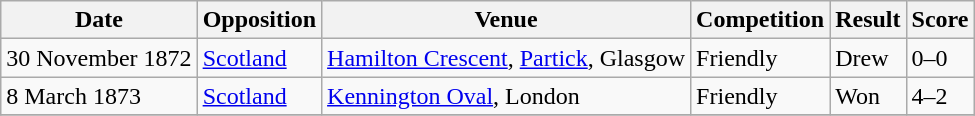<table class="wikitable">
<tr>
<th>Date</th>
<th>Opposition</th>
<th>Venue</th>
<th>Competition</th>
<th>Result</th>
<th>Score</th>
</tr>
<tr>
<td>30 November 1872</td>
<td><a href='#'>Scotland</a></td>
<td><a href='#'>Hamilton Crescent</a>, <a href='#'>Partick</a>, Glasgow</td>
<td>Friendly</td>
<td>Drew</td>
<td>0–0</td>
</tr>
<tr>
<td>8 March 1873</td>
<td><a href='#'>Scotland</a></td>
<td><a href='#'>Kennington Oval</a>, London</td>
<td>Friendly</td>
<td>Won</td>
<td>4–2</td>
</tr>
<tr>
</tr>
</table>
